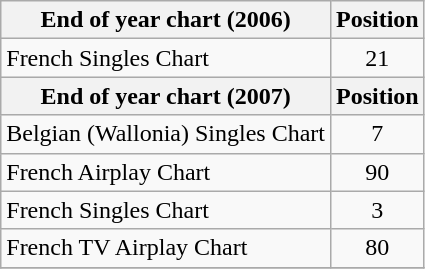<table class="wikitable sortable">
<tr>
<th>End of year chart (2006)</th>
<th>Position</th>
</tr>
<tr>
<td>French Singles Chart</td>
<td align="center">21</td>
</tr>
<tr>
<th>End of year chart (2007)</th>
<th>Position</th>
</tr>
<tr>
<td>Belgian (Wallonia) Singles Chart</td>
<td align="center">7</td>
</tr>
<tr>
<td>French Airplay Chart</td>
<td align="center">90</td>
</tr>
<tr>
<td>French Singles Chart</td>
<td align="center">3</td>
</tr>
<tr>
<td>French TV Airplay Chart</td>
<td align="center">80</td>
</tr>
<tr>
</tr>
</table>
